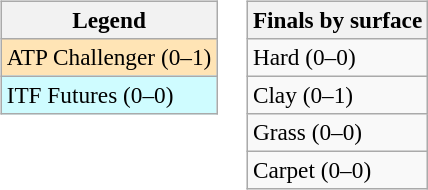<table>
<tr valign=top>
<td><br><table class=wikitable style=font-size:97%>
<tr>
<th>Legend</th>
</tr>
<tr bgcolor=moccasin>
<td>ATP Challenger (0–1)</td>
</tr>
<tr bgcolor=cffcff>
<td>ITF Futures (0–0)</td>
</tr>
</table>
</td>
<td><br><table class=wikitable style=font-size:97%>
<tr>
<th>Finals by surface</th>
</tr>
<tr>
<td>Hard (0–0)</td>
</tr>
<tr>
<td>Clay (0–1)</td>
</tr>
<tr>
<td>Grass (0–0)</td>
</tr>
<tr>
<td>Carpet (0–0)</td>
</tr>
</table>
</td>
</tr>
</table>
